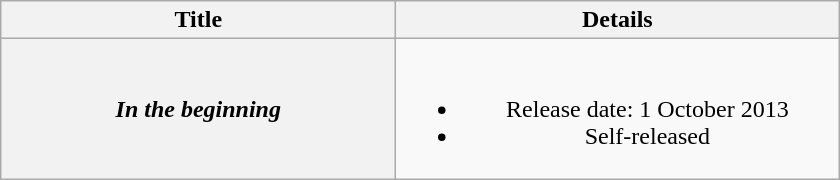<table class="wikitable plainrowheaders" style="text-align:center;">
<tr>
<th style="width:16em;">Title</th>
<th style="width:18em;">Details</th>
</tr>
<tr>
<th scope="row"><em>In the beginning</em></th>
<td><br><ul><li>Release date: 1 October 2013</li><li>Self-released</li></ul></td>
</tr>
</table>
